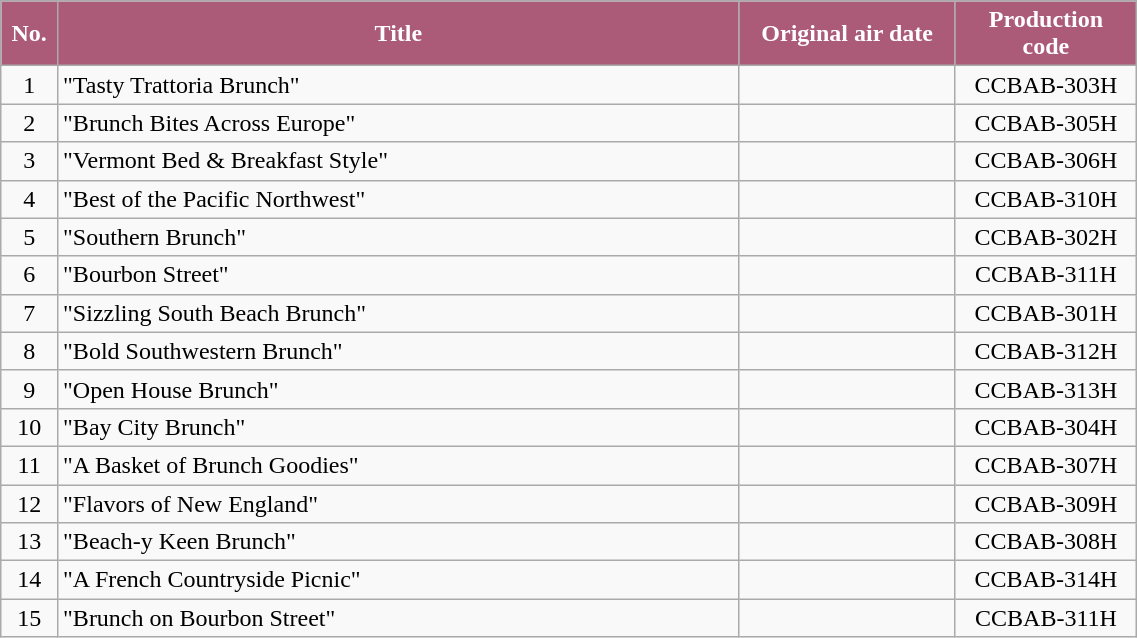<table class="wikitable plainrowheaders" style="width:60%;">
<tr>
<th style="background-color: #ab5b78; color: #FFFFFF;" width=5%>No.</th>
<th style="background-color: #ab5b78; color: #FFFFFF;" width=60%>Title</th>
<th style="background-color: #ab5b78; color: #FFFFFF;">Original air date</th>
<th style="background-color: #ab5b78; color: #FFFFFF;">Production<br>code</th>
</tr>
<tr>
<td align=center>1</td>
<td>"Tasty Trattoria Brunch"</td>
<td align=center></td>
<td align=center>CCBAB-303H</td>
</tr>
<tr>
<td align=center>2</td>
<td>"Brunch Bites Across Europe"</td>
<td align=center></td>
<td align=center>CCBAB-305H</td>
</tr>
<tr>
<td align=center>3</td>
<td>"Vermont Bed & Breakfast Style"</td>
<td align=center></td>
<td align=center>CCBAB-306H</td>
</tr>
<tr>
<td align=center>4</td>
<td>"Best of the Pacific Northwest"</td>
<td align=center></td>
<td align=center>CCBAB-310H</td>
</tr>
<tr>
<td align=center>5</td>
<td>"Southern Brunch"</td>
<td align=center></td>
<td align=center>CCBAB-302H</td>
</tr>
<tr>
<td align=center>6</td>
<td>"Bourbon Street"</td>
<td align=center></td>
<td align=center>CCBAB-311H</td>
</tr>
<tr>
<td align=center>7</td>
<td>"Sizzling South Beach Brunch"</td>
<td align=center></td>
<td align=center>CCBAB-301H</td>
</tr>
<tr>
<td align=center>8</td>
<td>"Bold Southwestern Brunch"</td>
<td align=center></td>
<td align=center>CCBAB-312H</td>
</tr>
<tr>
<td align=center>9</td>
<td>"Open House Brunch"</td>
<td align=center></td>
<td align=center>CCBAB-313H</td>
</tr>
<tr>
<td align=center>10</td>
<td>"Bay City Brunch"</td>
<td align=center></td>
<td align=center>CCBAB-304H</td>
</tr>
<tr>
<td align=center>11</td>
<td>"A Basket of Brunch Goodies"</td>
<td align=center></td>
<td align=center>CCBAB-307H</td>
</tr>
<tr>
<td align=center>12</td>
<td>"Flavors of New England"</td>
<td align=center></td>
<td align=center>CCBAB-309H</td>
</tr>
<tr>
<td align=center>13</td>
<td>"Beach-y Keen Brunch"</td>
<td align=center></td>
<td align=center>CCBAB-308H</td>
</tr>
<tr>
<td align=center>14</td>
<td>"A French Countryside Picnic"</td>
<td align=center></td>
<td align=center>CCBAB-314H</td>
</tr>
<tr>
<td align=center>15</td>
<td>"Brunch on Bourbon Street"</td>
<td align=center></td>
<td align=center>CCBAB-311H</td>
</tr>
</table>
